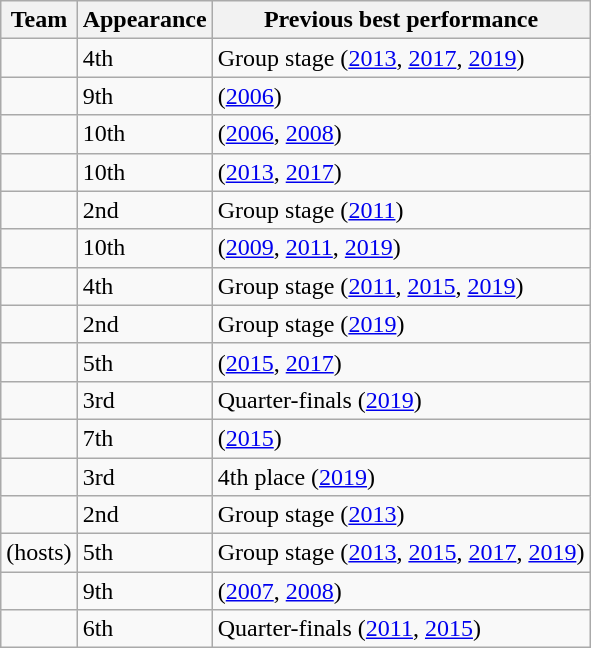<table class="wikitable sortable">
<tr>
<th>Team</th>
<th data-sort-type="number">Appearance</th>
<th>Previous best performance</th>
</tr>
<tr>
<td></td>
<td>4th</td>
<td>Group stage (<a href='#'>2013</a>, <a href='#'>2017</a>, <a href='#'>2019</a>)</td>
</tr>
<tr>
<td></td>
<td>9th</td>
<td> (<a href='#'>2006</a>)</td>
</tr>
<tr>
<td></td>
<td>10th</td>
<td> (<a href='#'>2006</a>, <a href='#'>2008</a>)</td>
</tr>
<tr>
<td></td>
<td>10th</td>
<td> (<a href='#'>2013</a>, <a href='#'>2017</a>)</td>
</tr>
<tr>
<td></td>
<td>2nd</td>
<td>Group stage (<a href='#'>2011</a>)</td>
</tr>
<tr>
<td></td>
<td>10th</td>
<td> (<a href='#'>2009</a>, <a href='#'>2011</a>, <a href='#'>2019</a>)</td>
</tr>
<tr>
<td></td>
<td>4th</td>
<td>Group stage (<a href='#'>2011</a>, <a href='#'>2015</a>, <a href='#'>2019</a>)</td>
</tr>
<tr>
<td></td>
<td>2nd</td>
<td>Group stage (<a href='#'>2019</a>)</td>
</tr>
<tr>
<td></td>
<td>5th</td>
<td> (<a href='#'>2015</a>, <a href='#'>2017</a>)</td>
</tr>
<tr>
<td></td>
<td>3rd</td>
<td>Quarter-finals (<a href='#'>2019</a>)</td>
</tr>
<tr>
<td></td>
<td>7th</td>
<td> (<a href='#'>2015</a>)</td>
</tr>
<tr>
<td></td>
<td>3rd</td>
<td>4th place (<a href='#'>2019</a>)</td>
</tr>
<tr>
<td></td>
<td>2nd</td>
<td>Group stage (<a href='#'>2013</a>)</td>
</tr>
<tr>
<td> (hosts)</td>
<td>5th</td>
<td>Group stage (<a href='#'>2013</a>, <a href='#'>2015</a>, <a href='#'>2017</a>, <a href='#'>2019</a>)</td>
</tr>
<tr>
<td></td>
<td>9th</td>
<td> (<a href='#'>2007</a>, <a href='#'>2008</a>)</td>
</tr>
<tr>
<td></td>
<td>6th</td>
<td>Quarter-finals (<a href='#'>2011</a>, <a href='#'>2015</a>)</td>
</tr>
</table>
